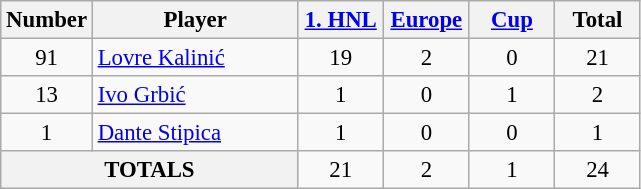<table class="wikitable sortable" style="font-size: 95%; text-align: center;">
<tr>
<th width=40>Number</th>
<th width=130>Player</th>
<th width=50><a href='#'>1. HNL</a></th>
<th width=50><a href='#'>Europe</a></th>
<th width=50><a href='#'>Cup</a></th>
<th width=50>Total</th>
</tr>
<tr>
<td>91</td>
<td align="left"> <a href='#'>Lovre Kalinić</a></td>
<td>19</td>
<td>2</td>
<td>0</td>
<td>21</td>
</tr>
<tr>
<td>13</td>
<td align="left"> <a href='#'>Ivo Grbić</a></td>
<td>1</td>
<td>0</td>
<td>1</td>
<td>2</td>
</tr>
<tr>
<td>1</td>
<td align="left"> <a href='#'>Dante Stipica</a></td>
<td>1</td>
<td>0</td>
<td>0</td>
<td>1</td>
</tr>
<tr>
<th colspan="2">TOTALS</th>
<td>21</td>
<td>2</td>
<td>1</td>
<td>24</td>
</tr>
</table>
